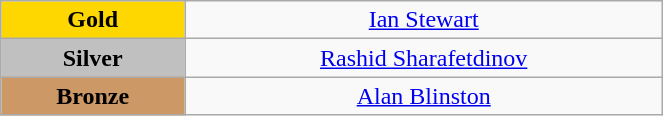<table class="wikitable" style="text-align:center; " width="35%">
<tr>
<td bgcolor="gold"><strong>Gold</strong></td>
<td><a href='#'>Ian Stewart</a><br>  <small><em></em></small></td>
</tr>
<tr>
<td bgcolor="silver"><strong>Silver</strong></td>
<td><a href='#'>Rashid Sharafetdinov</a><br>  <small><em></em></small></td>
</tr>
<tr>
<td bgcolor="CC9966"><strong>Bronze</strong></td>
<td><a href='#'>Alan Blinston</a><br>  <small><em></em></small></td>
</tr>
</table>
